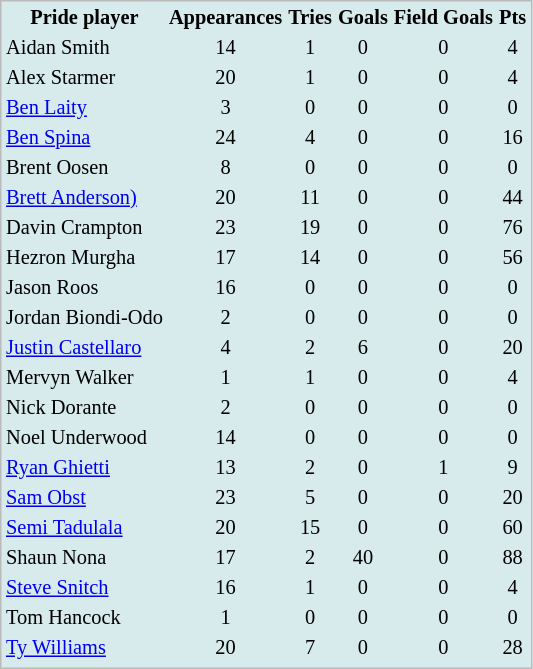<table cellpadding=1 style="border:1px solid #BBB; background-color:#d7ebed; font-size:85%;">
<tr>
<th>Pride player</th>
<th>Appearances</th>
<th>Tries</th>
<th>Goals</th>
<th>Field Goals</th>
<th>Pts</th>
</tr>
<tr ---->
<td> Aidan Smith</td>
<td align="center">14</td>
<td align="center">1</td>
<td align="center">0</td>
<td align="center">0</td>
<td align="center">4</td>
</tr>
<tr ---->
<td> Alex Starmer</td>
<td align="center">20</td>
<td align="center">1</td>
<td align="center">0</td>
<td align="center">0</td>
<td align="center">4</td>
</tr>
<tr ---->
<td> <a href='#'>Ben Laity</a></td>
<td align="center">3</td>
<td align="center">0</td>
<td align="center">0</td>
<td align="center">0</td>
<td align="center">0</td>
</tr>
<tr ---->
<td> <a href='#'>Ben Spina</a></td>
<td align="center">24</td>
<td align="center">4</td>
<td align="center">0</td>
<td align="center">0</td>
<td align="center">16</td>
</tr>
<tr ---->
<td> Brent Oosen</td>
<td align="center">8</td>
<td align="center">0</td>
<td align="center">0</td>
<td align="center">0</td>
<td align="center">0</td>
</tr>
<tr ---->
<td> <a href='#'>Brett Anderson)</a></td>
<td align="center">20</td>
<td align="center">11</td>
<td align="center">0</td>
<td align="center">0</td>
<td align="center">44</td>
</tr>
<tr ---->
<td> Davin Crampton</td>
<td align="center">23</td>
<td align="center">19</td>
<td align="center">0</td>
<td align="center">0</td>
<td align="center">76</td>
</tr>
<tr ---->
<td> Hezron Murgha</td>
<td align="center">17</td>
<td align="center">14</td>
<td align="center">0</td>
<td align="center">0</td>
<td align="center">56</td>
</tr>
<tr ---->
<td> Jason Roos</td>
<td align="center">16</td>
<td align="center">0</td>
<td align="center">0</td>
<td align="center">0</td>
<td align="center">0</td>
</tr>
<tr ---->
<td> Jordan Biondi-Odo</td>
<td align="center">2</td>
<td align="center">0</td>
<td align="center">0</td>
<td align="center">0</td>
<td align="center">0</td>
</tr>
<tr ---->
<td> <a href='#'>Justin Castellaro</a></td>
<td align="center">4</td>
<td align="center">2</td>
<td align="center">6</td>
<td align="center">0</td>
<td align="center">20</td>
</tr>
<tr ---->
<td> Mervyn Walker</td>
<td align="center">1</td>
<td align="center">1</td>
<td align="center">0</td>
<td align="center">0</td>
<td align="center">4</td>
</tr>
<tr ---->
<td> Nick Dorante</td>
<td align="center">2</td>
<td align="center">0</td>
<td align="center">0</td>
<td align="center">0</td>
<td align="center">0</td>
</tr>
<tr ---->
<td> Noel Underwood</td>
<td align="center">14</td>
<td align="center">0</td>
<td align="center">0</td>
<td align="center">0</td>
<td align="center">0</td>
</tr>
<tr ---->
<td> <a href='#'>Ryan Ghietti</a></td>
<td align="center">13</td>
<td align="center">2</td>
<td align="center">0</td>
<td align="center">1</td>
<td align="center">9</td>
</tr>
<tr ---->
<td> <a href='#'>Sam Obst</a></td>
<td align="center">23</td>
<td align="center">5</td>
<td align="center">0</td>
<td align="center">0</td>
<td align="center">20</td>
</tr>
<tr ---->
<td> <a href='#'>Semi Tadulala</a></td>
<td align="center">20</td>
<td align="center">15</td>
<td align="center">0</td>
<td align="center">0</td>
<td align="center">60</td>
</tr>
<tr ---->
<td> Shaun Nona</td>
<td align="center">17</td>
<td align="center">2</td>
<td align="center">40</td>
<td align="center">0</td>
<td align="center">88</td>
</tr>
<tr ---->
<td> <a href='#'>Steve Snitch</a></td>
<td align="center">16</td>
<td align="center">1</td>
<td align="center">0</td>
<td align="center">0</td>
<td align="center">4</td>
</tr>
<tr ---->
<td> Tom Hancock</td>
<td align="center">1</td>
<td align="center">0</td>
<td align="center">0</td>
<td align="center">0</td>
<td align="center">0</td>
</tr>
<tr ---->
<td> <a href='#'>Ty Williams</a></td>
<td align="center">20</td>
<td align="center">7</td>
<td align="center">0</td>
<td align="center">0</td>
<td align="center">28</td>
</tr>
<tr ---->
</tr>
</table>
